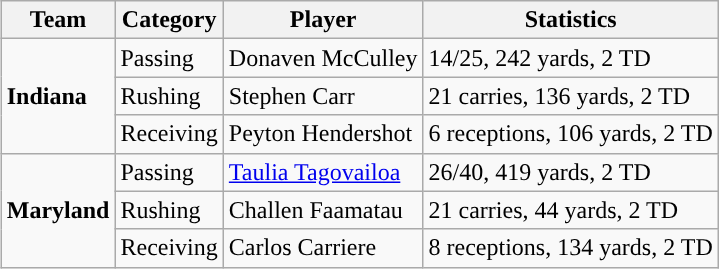<table class="wikitable" style="float: right;">
<tr>
<th>Team</th>
<th>Category</th>
<th>Player</th>
<th>Statistics</th>
</tr>
<tr>
<td rowspan=3><strong>Indiana</strong></td>
<td>Passing</td>
<td>Donaven McCulley</td>
<td>14/25, 242 yards, 2 TD</td>
</tr>
<tr>
<td>Rushing</td>
<td>Stephen Carr</td>
<td>21 carries, 136 yards, 2 TD</td>
</tr>
<tr>
<td>Receiving</td>
<td>Peyton Hendershot</td>
<td>6 receptions, 106 yards, 2 TD</td>
</tr>
<tr>
<td rowspan=3><strong>Maryland</strong></td>
<td>Passing</td>
<td><a href='#'>Taulia Tagovailoa</a></td>
<td>26/40, 419 yards, 2 TD</td>
</tr>
<tr>
<td>Rushing</td>
<td>Challen Faamatau</td>
<td>21 carries, 44 yards, 2 TD</td>
</tr>
<tr>
<td>Receiving</td>
<td>Carlos Carriere</td>
<td>8 receptions, 134 yards, 2 TD</td>
</tr>
</table>
